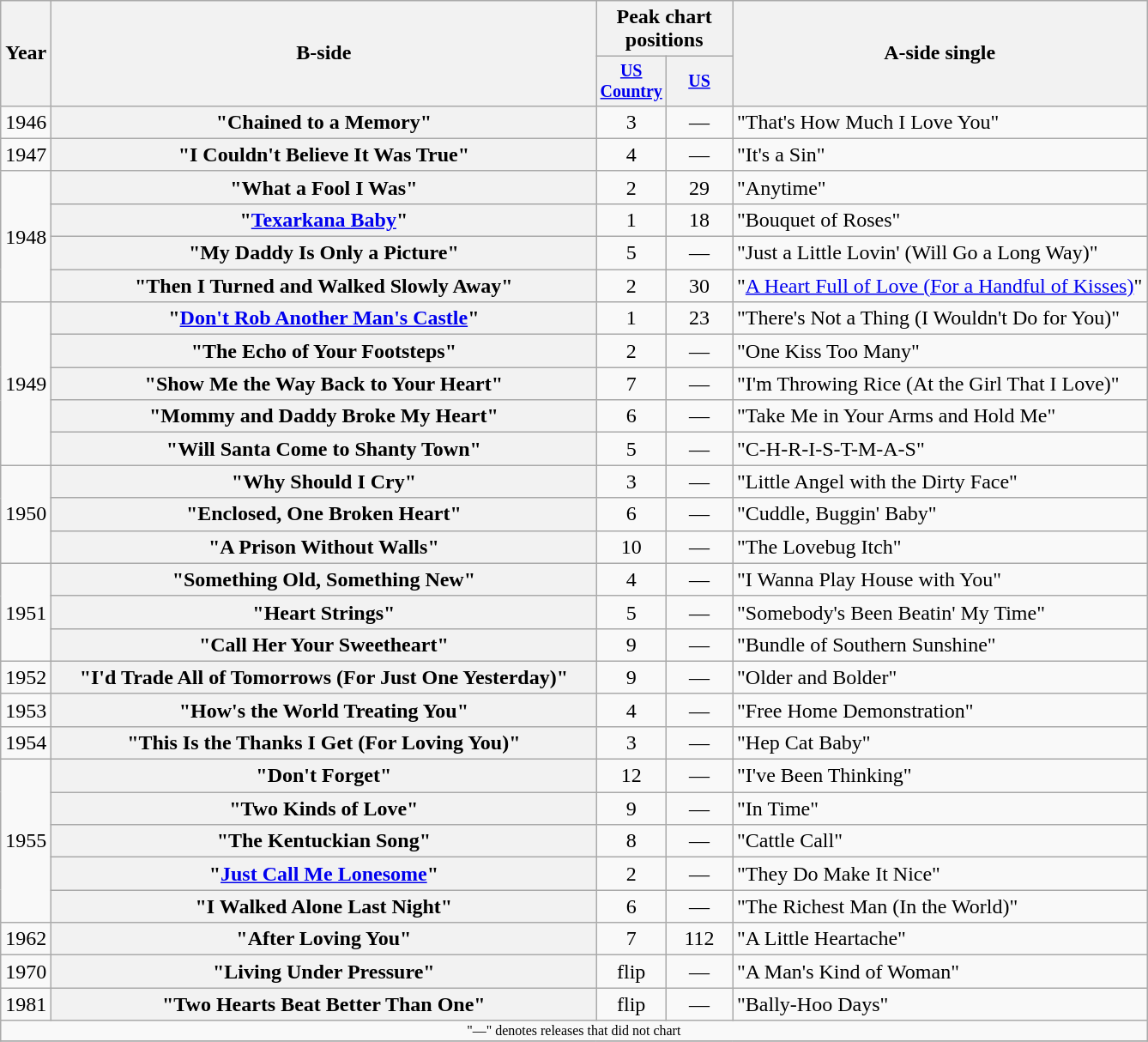<table class="wikitable plainrowheaders" style="text-align:center;">
<tr>
<th rowspan="2">Year</th>
<th rowspan="2" style="width:26em;">B-side</th>
<th colspan="2">Peak chart<br>positions</th>
<th rowspan="2">A-side single</th>
</tr>
<tr style="font-size:smaller;">
<th width="45"><a href='#'>US Country</a><br></th>
<th width="45"><a href='#'>US</a><br></th>
</tr>
<tr>
<td>1946</td>
<th scope="row">"Chained to a Memory"</th>
<td>3</td>
<td>—</td>
<td align="left">"That's How Much I Love You"</td>
</tr>
<tr>
<td>1947</td>
<th scope="row">"I Couldn't Believe It Was True"</th>
<td>4</td>
<td>—</td>
<td align="left">"It's a Sin"</td>
</tr>
<tr>
<td rowspan="4">1948</td>
<th scope="row">"What a Fool I Was"</th>
<td>2</td>
<td>29</td>
<td align="left">"Anytime"</td>
</tr>
<tr>
<th scope="row">"<a href='#'>Texarkana Baby</a>"</th>
<td>1</td>
<td>18</td>
<td align="left">"Bouquet of Roses"</td>
</tr>
<tr>
<th scope="row">"My Daddy Is Only a Picture"</th>
<td>5</td>
<td>—</td>
<td align="left">"Just a Little Lovin' (Will Go a Long Way)"</td>
</tr>
<tr>
<th scope="row">"Then I Turned and Walked Slowly Away"</th>
<td>2</td>
<td>30</td>
<td align="left">"<a href='#'>A Heart Full of Love (For a Handful of Kisses)</a>"</td>
</tr>
<tr>
<td rowspan="5">1949</td>
<th scope="row">"<a href='#'>Don't Rob Another Man's Castle</a>"</th>
<td>1</td>
<td>23</td>
<td align="left">"There's Not a Thing (I Wouldn't Do for You)"</td>
</tr>
<tr>
<th scope="row">"The Echo of Your Footsteps"</th>
<td>2</td>
<td>—</td>
<td align="left">"One Kiss Too Many"</td>
</tr>
<tr>
<th scope="row">"Show Me the Way Back to Your Heart"</th>
<td>7</td>
<td>—</td>
<td align="left">"I'm Throwing Rice (At the Girl That I Love)"</td>
</tr>
<tr>
<th scope="row">"Mommy and Daddy Broke My Heart"</th>
<td>6</td>
<td>—</td>
<td align="left">"Take Me in Your Arms and Hold Me"</td>
</tr>
<tr>
<th scope="row">"Will Santa Come to Shanty Town"</th>
<td>5</td>
<td>—</td>
<td align="left">"C-H-R-I-S-T-M-A-S"</td>
</tr>
<tr>
<td rowspan="3">1950</td>
<th scope="row">"Why Should I Cry"</th>
<td>3</td>
<td>—</td>
<td align="left">"Little Angel with the Dirty Face"</td>
</tr>
<tr>
<th scope="row">"Enclosed, One Broken Heart"</th>
<td>6</td>
<td>—</td>
<td align="left">"Cuddle, Buggin' Baby"</td>
</tr>
<tr>
<th scope="row">"A Prison Without Walls"</th>
<td>10</td>
<td>—</td>
<td align="left">"The Lovebug Itch"</td>
</tr>
<tr>
<td rowspan="3">1951</td>
<th scope="row">"Something Old, Something New"</th>
<td>4</td>
<td>—</td>
<td align="left">"I Wanna Play House with You"</td>
</tr>
<tr>
<th scope="row">"Heart Strings"</th>
<td>5</td>
<td>—</td>
<td align="left">"Somebody's Been Beatin' My Time"</td>
</tr>
<tr>
<th scope="row">"Call Her Your Sweetheart"</th>
<td>9</td>
<td>—</td>
<td align="left">"Bundle of Southern Sunshine"</td>
</tr>
<tr>
<td>1952</td>
<th scope="row">"I'd Trade All of Tomorrows (For Just One Yesterday)"</th>
<td>9</td>
<td>—</td>
<td align="left">"Older and Bolder"</td>
</tr>
<tr>
<td>1953</td>
<th scope="row">"How's the World Treating You"</th>
<td>4</td>
<td>—</td>
<td align="left">"Free Home Demonstration"</td>
</tr>
<tr>
<td>1954</td>
<th scope="row">"This Is the Thanks I Get (For Loving You)"</th>
<td>3</td>
<td>—</td>
<td align="left">"Hep Cat Baby"</td>
</tr>
<tr>
<td rowspan="5">1955</td>
<th scope="row">"Don't Forget"</th>
<td>12</td>
<td>—</td>
<td align="left">"I've Been Thinking"</td>
</tr>
<tr>
<th scope="row">"Two Kinds of Love"</th>
<td>9</td>
<td>—</td>
<td align="left">"In Time"</td>
</tr>
<tr>
<th scope="row">"The Kentuckian Song"</th>
<td>8</td>
<td>—</td>
<td align="left">"Cattle Call"</td>
</tr>
<tr>
<th scope="row">"<a href='#'>Just Call Me Lonesome</a>"</th>
<td>2</td>
<td>—</td>
<td align="left">"They Do Make It Nice"</td>
</tr>
<tr>
<th scope="row">"I Walked Alone Last Night"</th>
<td>6</td>
<td>—</td>
<td align="left">"The Richest Man (In the World)"</td>
</tr>
<tr>
<td>1962</td>
<th scope="row">"After Loving You"</th>
<td>7</td>
<td>112</td>
<td align="left">"A Little Heartache"</td>
</tr>
<tr>
<td>1970</td>
<th scope="row">"Living Under Pressure"</th>
<td>flip</td>
<td>—</td>
<td align="left">"A Man's Kind of Woman"</td>
</tr>
<tr>
<td>1981</td>
<th scope="row">"Two Hearts Beat Better Than One"</th>
<td>flip</td>
<td>—</td>
<td align="left">"Bally-Hoo Days"</td>
</tr>
<tr>
<td colspan="5" style="font-size: 8pt">"—" denotes releases that did not chart</td>
</tr>
<tr>
</tr>
</table>
